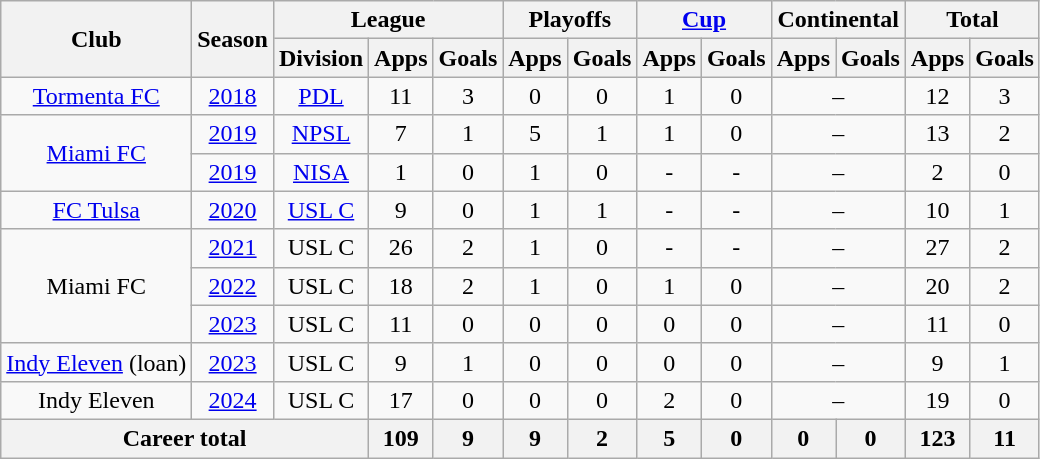<table class="wikitable" style="text-align: center;">
<tr>
<th rowspan=2>Club</th>
<th rowspan=2>Season</th>
<th colspan=3>League</th>
<th colspan=2>Playoffs</th>
<th colspan=2><a href='#'>Cup</a></th>
<th colspan=2>Continental</th>
<th colspan=2>Total</th>
</tr>
<tr>
<th>Division</th>
<th>Apps</th>
<th>Goals</th>
<th>Apps</th>
<th>Goals</th>
<th>Apps</th>
<th>Goals</th>
<th>Apps</th>
<th>Goals</th>
<th>Apps</th>
<th>Goals</th>
</tr>
<tr>
<td><a href='#'>Tormenta FC</a></td>
<td><a href='#'>2018</a></td>
<td><a href='#'>PDL</a></td>
<td>11</td>
<td>3</td>
<td>0</td>
<td>0</td>
<td>1</td>
<td>0</td>
<td colspan=2>–</td>
<td>12</td>
<td>3</td>
</tr>
<tr>
<td rowspan=2><a href='#'>Miami FC</a></td>
<td><a href='#'>2019</a></td>
<td><a href='#'>NPSL</a></td>
<td>7</td>
<td>1</td>
<td>5</td>
<td>1</td>
<td>1</td>
<td>0</td>
<td colspan=2>–</td>
<td>13</td>
<td>2</td>
</tr>
<tr>
<td><a href='#'>2019</a></td>
<td><a href='#'>NISA</a></td>
<td>1</td>
<td>0</td>
<td>1</td>
<td>0</td>
<td>-</td>
<td>-</td>
<td colspan=2>–</td>
<td>2</td>
<td>0</td>
</tr>
<tr>
<td><a href='#'>FC Tulsa</a></td>
<td><a href='#'>2020</a></td>
<td><a href='#'>USL C</a></td>
<td>9</td>
<td>0</td>
<td>1</td>
<td>1</td>
<td>-</td>
<td>-</td>
<td colspan=2>–</td>
<td>10</td>
<td>1</td>
</tr>
<tr>
<td rowspan=3>Miami FC</td>
<td><a href='#'>2021</a></td>
<td>USL C</td>
<td>26</td>
<td>2</td>
<td>1</td>
<td>0</td>
<td>-</td>
<td>-</td>
<td colspan=2>–</td>
<td>27</td>
<td>2</td>
</tr>
<tr>
<td><a href='#'>2022</a></td>
<td>USL C</td>
<td>18</td>
<td>2</td>
<td>1</td>
<td>0</td>
<td>1</td>
<td>0</td>
<td colspan=2>–</td>
<td>20</td>
<td>2</td>
</tr>
<tr>
<td><a href='#'>2023</a></td>
<td>USL C</td>
<td>11</td>
<td>0</td>
<td>0</td>
<td>0</td>
<td>0</td>
<td>0</td>
<td colspan=2>–</td>
<td>11</td>
<td>0</td>
</tr>
<tr>
<td><a href='#'>Indy Eleven</a> (loan)</td>
<td><a href='#'>2023</a></td>
<td>USL C</td>
<td>9</td>
<td>1</td>
<td>0</td>
<td>0</td>
<td>0</td>
<td>0</td>
<td colspan=2>–</td>
<td>9</td>
<td>1</td>
</tr>
<tr>
<td>Indy Eleven</td>
<td><a href='#'>2024</a></td>
<td>USL C</td>
<td>17</td>
<td>0</td>
<td>0</td>
<td>0</td>
<td>2</td>
<td>0</td>
<td colspan="2">–</td>
<td>19</td>
<td>0</td>
</tr>
<tr>
<th colspan=3>Career total</th>
<th>109</th>
<th>9</th>
<th>9</th>
<th>2</th>
<th>5</th>
<th>0</th>
<th>0</th>
<th>0</th>
<th>123</th>
<th>11</th>
</tr>
</table>
